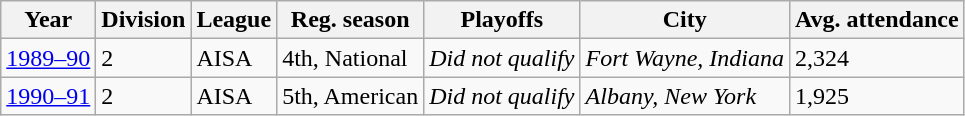<table class="wikitable">
<tr>
<th>Year</th>
<th>Division</th>
<th>League</th>
<th>Reg. season</th>
<th>Playoffs</th>
<th>City</th>
<th>Avg. attendance</th>
</tr>
<tr>
<td><a href='#'>1989–90</a></td>
<td>2</td>
<td>AISA</td>
<td>4th, National</td>
<td><em>Did not qualify</em></td>
<td><em>Fort Wayne, Indiana</em></td>
<td>2,324</td>
</tr>
<tr>
<td><a href='#'>1990–91</a></td>
<td>2</td>
<td>AISA</td>
<td>5th, American</td>
<td><em>Did not qualify</em></td>
<td><em>Albany, New York</em></td>
<td>1,925</td>
</tr>
</table>
